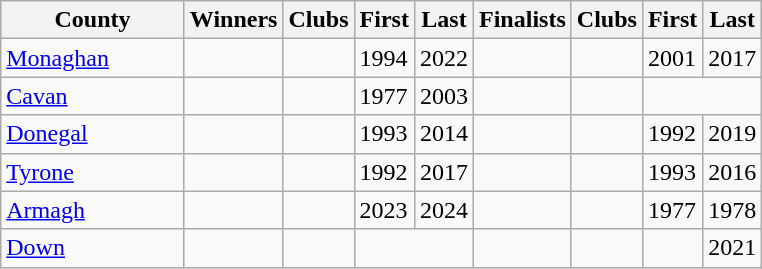<table class="wikitable">
<tr>
<th width="115px">County</th>
<th>Winners</th>
<th>Clubs</th>
<th>First</th>
<th>Last</th>
<th>Finalists</th>
<th>Clubs</th>
<th>First</th>
<th>Last</th>
</tr>
<tr>
<td> <a href='#'>Monaghan</a></td>
<td></td>
<td></td>
<td>1994</td>
<td>2022</td>
<td></td>
<td></td>
<td>2001</td>
<td>2017</td>
</tr>
<tr>
<td> <a href='#'>Cavan</a></td>
<td></td>
<td></td>
<td>1977</td>
<td>2003</td>
<td></td>
<td></td>
<td colspan = "2"></td>
</tr>
<tr>
<td> <a href='#'>Donegal</a></td>
<td></td>
<td></td>
<td>1993</td>
<td>2014</td>
<td></td>
<td></td>
<td>1992</td>
<td>2019</td>
</tr>
<tr>
<td> <a href='#'>Tyrone</a></td>
<td></td>
<td></td>
<td>1992</td>
<td>2017</td>
<td></td>
<td></td>
<td>1993</td>
<td>2016</td>
</tr>
<tr>
<td> <a href='#'>Armagh</a></td>
<td></td>
<td></td>
<td>2023</td>
<td>2024</td>
<td></td>
<td></td>
<td>1977</td>
<td>1978</td>
</tr>
<tr>
<td> <a href='#'>Down</a></td>
<td></td>
<td></td>
<td colspan = "2"></td>
<td></td>
<td></td>
<td></td>
<td>2021</td>
</tr>
</table>
